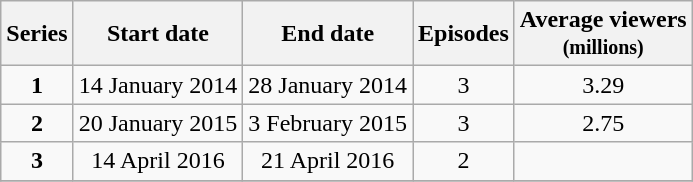<table class="wikitable" style="text-align:center;">
<tr>
<th>Series</th>
<th>Start date</th>
<th>End date</th>
<th>Episodes</th>
<th>Average viewers<br><small>(millions)</small></th>
</tr>
<tr>
<td><strong>1</strong></td>
<td>14 January 2014</td>
<td>28 January 2014</td>
<td>3</td>
<td>3.29</td>
</tr>
<tr>
<td><strong>2</strong></td>
<td>20 January 2015</td>
<td>3 February 2015</td>
<td>3</td>
<td>2.75</td>
</tr>
<tr>
<td><strong>3</strong></td>
<td>14 April 2016</td>
<td>21 April 2016</td>
<td>2</td>
<td></td>
</tr>
<tr>
</tr>
</table>
